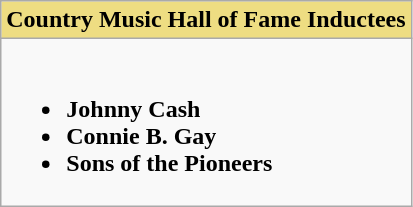<table class="wikitable">
<tr>
<th style="background:#EEDD82; width=50%">Country Music Hall of Fame Inductees</th>
</tr>
<tr>
<td valign="top"><br><ul><li><strong>Johnny Cash</strong></li><li><strong>Connie B. Gay</strong></li><li><strong>Sons of the Pioneers</strong></li></ul></td>
</tr>
</table>
